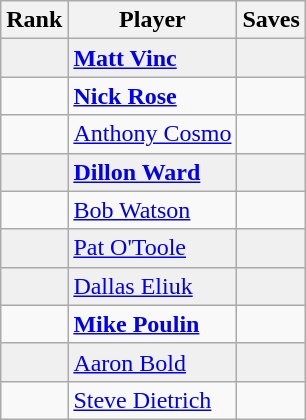<table class="wikitable">
<tr>
<th>Rank</th>
<th>Player</th>
<th>Saves</th>
</tr>
<tr bgcolor="#f0f0f0">
<td></td>
<td><strong><a href='#'>Matt Vinc</a></strong></td>
<td></td>
</tr>
<tr>
<td></td>
<td><strong><a href='#'>Nick Rose</a></strong></td>
<td></td>
</tr>
<tr>
<td></td>
<td><a href='#'>Anthony Cosmo</a></td>
<td></td>
</tr>
<tr bgcolor="#f0f0f0">
<td></td>
<td><strong><a href='#'>Dillon Ward</a></strong></td>
<td></td>
</tr>
<tr>
<td></td>
<td><a href='#'>Bob Watson</a></td>
<td></td>
</tr>
<tr bgcolor="#f0f0f0">
<td></td>
<td><a href='#'>Pat O'Toole</a></td>
<td></td>
</tr>
<tr bgcolor="#f0f0f0">
<td></td>
<td><a href='#'>Dallas Eliuk</a></td>
<td></td>
</tr>
<tr>
<td></td>
<td><strong><a href='#'>Mike Poulin</a></strong></td>
<td></td>
</tr>
<tr bgcolor="#f0f0f0">
<td></td>
<td><a href='#'>Aaron Bold</a></td>
<td></td>
</tr>
<tr>
<td></td>
<td><a href='#'>Steve Dietrich</a></td>
<td></td>
</tr>
</table>
